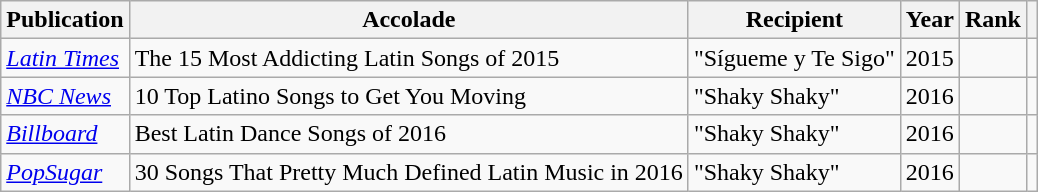<table class="wikitable sortable">
<tr>
<th>Publication</th>
<th>Accolade</th>
<th>Recipient</th>
<th>Year</th>
<th>Rank</th>
<th class="unsortable"></th>
</tr>
<tr>
<td><em><a href='#'>Latin Times</a></em></td>
<td>The 15 Most Addicting Latin Songs of 2015</td>
<td>"Sígueme y Te Sigo"</td>
<td>2015</td>
<td></td>
<td></td>
</tr>
<tr>
<td><em><a href='#'>NBC News</a></em></td>
<td>10 Top Latino Songs to Get You Moving</td>
<td>"Shaky Shaky"</td>
<td>2016</td>
<td></td>
<td></td>
</tr>
<tr>
<td><em><a href='#'>Billboard</a></em></td>
<td>Best Latin Dance Songs of 2016</td>
<td>"Shaky Shaky"</td>
<td>2016</td>
<td></td>
<td></td>
</tr>
<tr>
<td><em><a href='#'>PopSugar</a></em></td>
<td>30 Songs That Pretty Much Defined Latin Music in 2016</td>
<td>"Shaky Shaky"</td>
<td>2016</td>
<td></td>
<td></td>
</tr>
</table>
